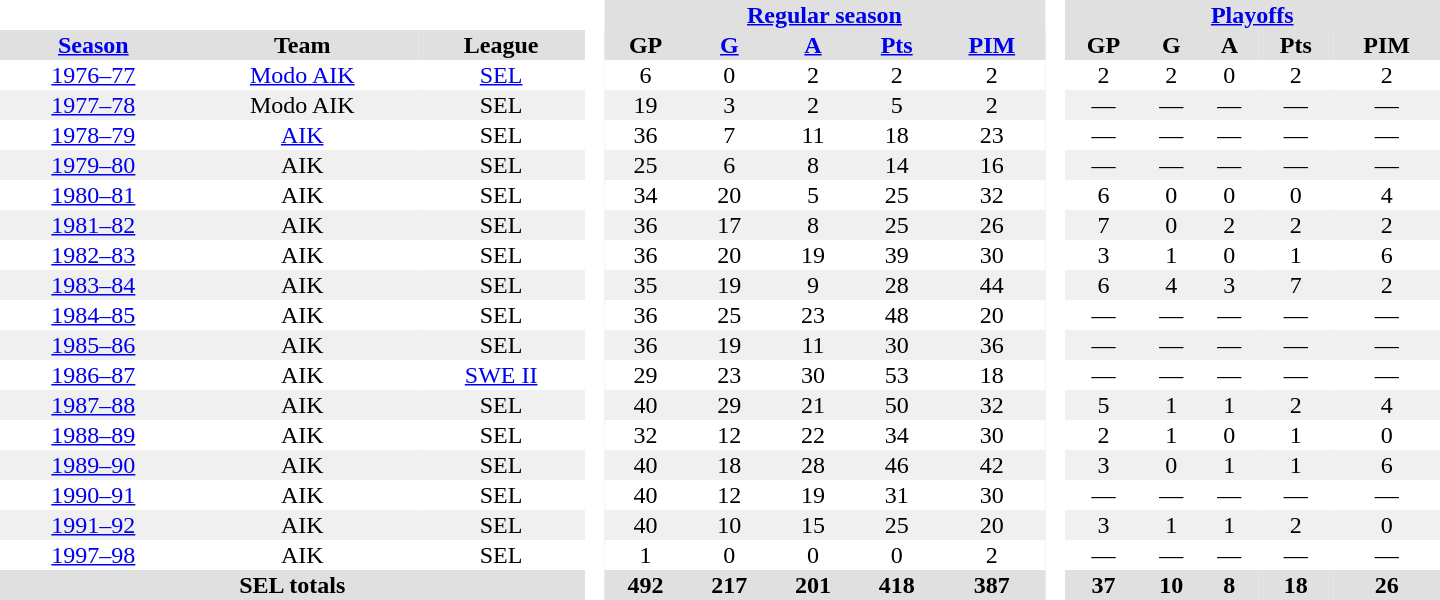<table border="0" cellpadding="1" cellspacing="0" style="text-align:center; width:60em">
<tr bgcolor="#e0e0e0">
<th colspan="3" bgcolor="#ffffff"> </th>
<th rowspan="99" bgcolor="#ffffff"> </th>
<th colspan="5"><a href='#'>Regular season</a></th>
<th rowspan="99" bgcolor="#ffffff"> </th>
<th colspan="5"><a href='#'>Playoffs</a></th>
</tr>
<tr bgcolor="#e0e0e0">
<th><a href='#'>Season</a></th>
<th>Team</th>
<th>League</th>
<th>GP</th>
<th><a href='#'>G</a></th>
<th><a href='#'>A</a></th>
<th><a href='#'>Pts</a></th>
<th><a href='#'>PIM</a></th>
<th>GP</th>
<th>G</th>
<th>A</th>
<th>Pts</th>
<th>PIM</th>
</tr>
<tr>
<td><a href='#'>1976–77</a></td>
<td><a href='#'>Modo AIK</a></td>
<td><a href='#'>SEL</a></td>
<td>6</td>
<td>0</td>
<td>2</td>
<td>2</td>
<td>2</td>
<td>2</td>
<td>2</td>
<td>0</td>
<td>2</td>
<td>2</td>
</tr>
<tr bgcolor="#f0f0f0">
<td><a href='#'>1977–78</a></td>
<td>Modo AIK</td>
<td>SEL</td>
<td>19</td>
<td>3</td>
<td>2</td>
<td>5</td>
<td>2</td>
<td>—</td>
<td>—</td>
<td>—</td>
<td>—</td>
<td>—</td>
</tr>
<tr>
<td><a href='#'>1978–79</a></td>
<td><a href='#'>AIK</a></td>
<td>SEL</td>
<td>36</td>
<td>7</td>
<td>11</td>
<td>18</td>
<td>23</td>
<td>—</td>
<td>—</td>
<td>—</td>
<td>—</td>
<td>—</td>
</tr>
<tr bgcolor="#f0f0f0">
<td><a href='#'>1979–80</a></td>
<td>AIK</td>
<td>SEL</td>
<td>25</td>
<td>6</td>
<td>8</td>
<td>14</td>
<td>16</td>
<td>—</td>
<td>—</td>
<td>—</td>
<td>—</td>
<td>—</td>
</tr>
<tr>
<td><a href='#'>1980–81</a></td>
<td>AIK</td>
<td>SEL</td>
<td>34</td>
<td>20</td>
<td>5</td>
<td>25</td>
<td>32</td>
<td>6</td>
<td>0</td>
<td>0</td>
<td>0</td>
<td>4</td>
</tr>
<tr bgcolor="#f0f0f0">
<td><a href='#'>1981–82</a></td>
<td>AIK</td>
<td>SEL</td>
<td>36</td>
<td>17</td>
<td>8</td>
<td>25</td>
<td>26</td>
<td>7</td>
<td>0</td>
<td>2</td>
<td>2</td>
<td>2</td>
</tr>
<tr>
<td><a href='#'>1982–83</a></td>
<td>AIK</td>
<td>SEL</td>
<td>36</td>
<td>20</td>
<td>19</td>
<td>39</td>
<td>30</td>
<td>3</td>
<td>1</td>
<td>0</td>
<td>1</td>
<td>6</td>
</tr>
<tr bgcolor="#f0f0f0">
<td><a href='#'>1983–84</a></td>
<td>AIK</td>
<td>SEL</td>
<td>35</td>
<td>19</td>
<td>9</td>
<td>28</td>
<td>44</td>
<td>6</td>
<td>4</td>
<td>3</td>
<td>7</td>
<td>2</td>
</tr>
<tr>
<td><a href='#'>1984–85</a></td>
<td>AIK</td>
<td>SEL</td>
<td>36</td>
<td>25</td>
<td>23</td>
<td>48</td>
<td>20</td>
<td>—</td>
<td>—</td>
<td>—</td>
<td>—</td>
<td>—</td>
</tr>
<tr bgcolor="#f0f0f0">
<td><a href='#'>1985–86</a></td>
<td>AIK</td>
<td>SEL</td>
<td>36</td>
<td>19</td>
<td>11</td>
<td>30</td>
<td>36</td>
<td>—</td>
<td>—</td>
<td>—</td>
<td>—</td>
<td>—</td>
</tr>
<tr>
<td><a href='#'>1986–87</a></td>
<td>AIK</td>
<td><a href='#'>SWE II</a></td>
<td>29</td>
<td>23</td>
<td>30</td>
<td>53</td>
<td>18</td>
<td>—</td>
<td>—</td>
<td>—</td>
<td>—</td>
<td>—</td>
</tr>
<tr bgcolor="#f0f0f0">
<td><a href='#'>1987–88</a></td>
<td>AIK</td>
<td>SEL</td>
<td>40</td>
<td>29</td>
<td>21</td>
<td>50</td>
<td>32</td>
<td>5</td>
<td>1</td>
<td>1</td>
<td>2</td>
<td>4</td>
</tr>
<tr>
<td><a href='#'>1988–89</a></td>
<td>AIK</td>
<td>SEL</td>
<td>32</td>
<td>12</td>
<td>22</td>
<td>34</td>
<td>30</td>
<td>2</td>
<td>1</td>
<td>0</td>
<td>1</td>
<td>0</td>
</tr>
<tr bgcolor="#f0f0f0">
<td><a href='#'>1989–90</a></td>
<td>AIK</td>
<td>SEL</td>
<td>40</td>
<td>18</td>
<td>28</td>
<td>46</td>
<td>42</td>
<td>3</td>
<td>0</td>
<td>1</td>
<td>1</td>
<td>6</td>
</tr>
<tr>
<td><a href='#'>1990–91</a></td>
<td>AIK</td>
<td>SEL</td>
<td>40</td>
<td>12</td>
<td>19</td>
<td>31</td>
<td>30</td>
<td>—</td>
<td>—</td>
<td>—</td>
<td>—</td>
<td>—</td>
</tr>
<tr bgcolor="#f0f0f0">
<td><a href='#'>1991–92</a></td>
<td>AIK</td>
<td>SEL</td>
<td>40</td>
<td>10</td>
<td>15</td>
<td>25</td>
<td>20</td>
<td>3</td>
<td>1</td>
<td>1</td>
<td>2</td>
<td>0</td>
</tr>
<tr>
<td><a href='#'>1997–98</a></td>
<td>AIK</td>
<td>SEL</td>
<td>1</td>
<td>0</td>
<td>0</td>
<td>0</td>
<td>2</td>
<td>—</td>
<td>—</td>
<td>—</td>
<td>—</td>
<td>—</td>
</tr>
<tr bgcolor="#e0e0e0">
<th colspan="3">SEL totals</th>
<th>492</th>
<th>217</th>
<th>201</th>
<th>418</th>
<th>387</th>
<th>37</th>
<th>10</th>
<th>8</th>
<th>18</th>
<th>26</th>
</tr>
</table>
